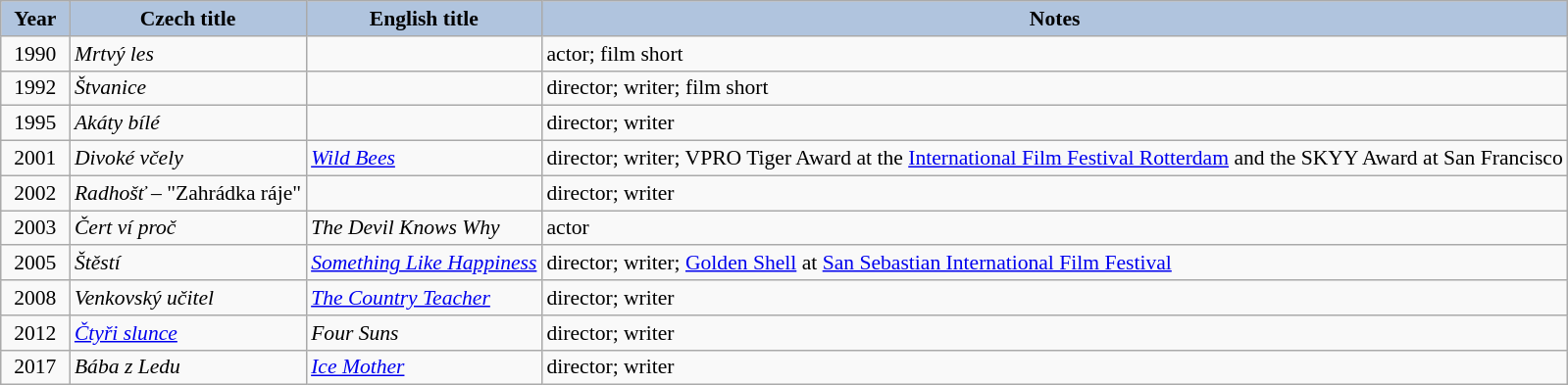<table class="wikitable" style="font-size:90%;">
<tr>
<th style="background:#B0C4DE;" width="40">Year</th>
<th style="background:#B0C4DE;">Czech title</th>
<th style="background:#B0C4DE;">English title</th>
<th style="background:#B0C4DE;">Notes</th>
</tr>
<tr>
<td align="center">1990</td>
<td><em>Mrtvý les</em></td>
<td></td>
<td>actor; film short</td>
</tr>
<tr>
<td align="center">1992</td>
<td><em>Štvanice</em></td>
<td></td>
<td>director; writer; film short</td>
</tr>
<tr>
<td align="center">1995</td>
<td><em>Akáty bílé</em></td>
<td></td>
<td>director; writer</td>
</tr>
<tr>
<td align="center">2001</td>
<td><em>Divoké včely</em></td>
<td><em><a href='#'>Wild Bees</a></em></td>
<td>director; writer; VPRO Tiger Award at the <a href='#'>International Film Festival Rotterdam</a> and the SKYY Award at San Francisco</td>
</tr>
<tr>
<td align="center">2002</td>
<td><em>Radhošť</em> – "Zahrádka ráje"</td>
<td></td>
<td>director; writer</td>
</tr>
<tr>
<td align="center">2003</td>
<td><em>Čert ví proč</em></td>
<td><em>The Devil Knows Why</em></td>
<td>actor</td>
</tr>
<tr>
<td align="center">2005</td>
<td><em>Štěstí</em></td>
<td><em><a href='#'>Something Like Happiness</a></em></td>
<td>director; writer; <a href='#'>Golden Shell</a> at <a href='#'>San Sebastian International Film Festival</a></td>
</tr>
<tr>
<td align="center">2008</td>
<td><em>Venkovský učitel</em></td>
<td><em><a href='#'>The Country Teacher</a></em></td>
<td>director; writer</td>
</tr>
<tr>
<td align="center">2012</td>
<td><em><a href='#'>Čtyři slunce</a></em></td>
<td><em>Four Suns</em></td>
<td>director; writer</td>
</tr>
<tr>
<td align="center">2017</td>
<td><em>Bába z Ledu</em></td>
<td><em><a href='#'>Ice Mother</a></em></td>
<td>director; writer</td>
</tr>
</table>
